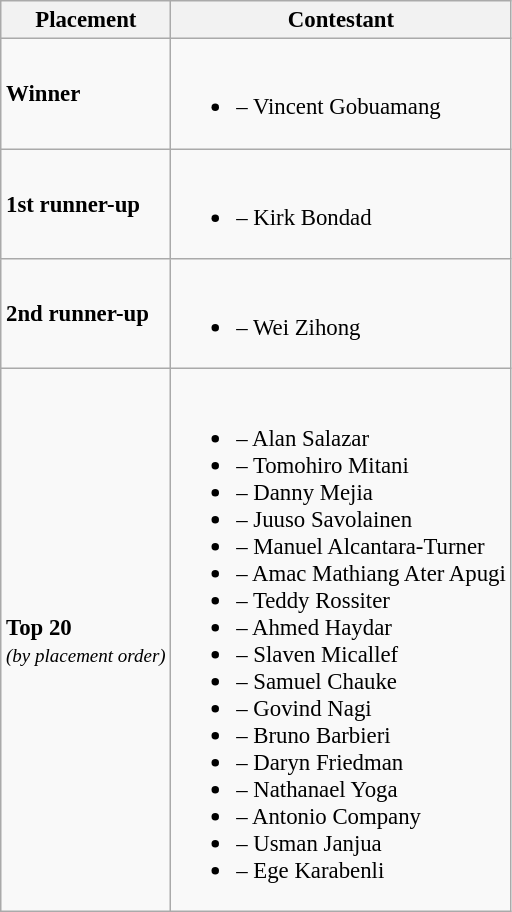<table class="wikitable sortable" style="font-size:95%;">
<tr>
<th>Placement</th>
<th>Contestant</th>
</tr>
<tr>
<td><strong>Winner</strong></td>
<td><br><ul><li> – Vincent Gobuamang</li></ul></td>
</tr>
<tr>
<td><strong>1st runner-up</strong></td>
<td><br><ul><li> – Kirk Bondad</li></ul></td>
</tr>
<tr>
<td><strong>2nd runner-up</strong></td>
<td><br><ul><li> – Wei Zihong</li></ul></td>
</tr>
<tr>
<td><strong>Top 20</strong><br><small><em>(by placement order)</em></small></td>
<td><br><ul><li> – Alan Salazar</li><li> – Tomohiro Mitani</li><li> – Danny Mejia</li><li> – Juuso Savolainen</li><li> – Manuel Alcantara-Turner</li><li> – Amac Mathiang Ater Apugi</li><li> – Teddy Rossiter</li><li> – Ahmed Haydar</li><li> – Slaven Micallef</li><li> – Samuel Chauke</li><li> – Govind Nagi</li><li> – Bruno Barbieri</li><li> – Daryn Friedman</li><li> – Nathanael Yoga</li><li> – Antonio Company</li><li> – Usman Janjua</li><li> – Ege Karabenli</li></ul></td>
</tr>
</table>
